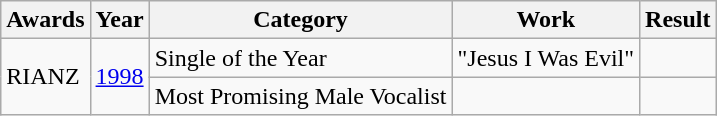<table class="wikitable">
<tr>
<th>Awards</th>
<th>Year</th>
<th>Category</th>
<th>Work</th>
<th>Result</th>
</tr>
<tr>
<td rowspan=2>RIANZ</td>
<td rowspan=2><a href='#'>1998</a></td>
<td>Single of the Year</td>
<td>"Jesus I Was Evil"</td>
<td></td>
</tr>
<tr>
<td>Most Promising Male Vocalist</td>
<td></td>
<td></td>
</tr>
</table>
